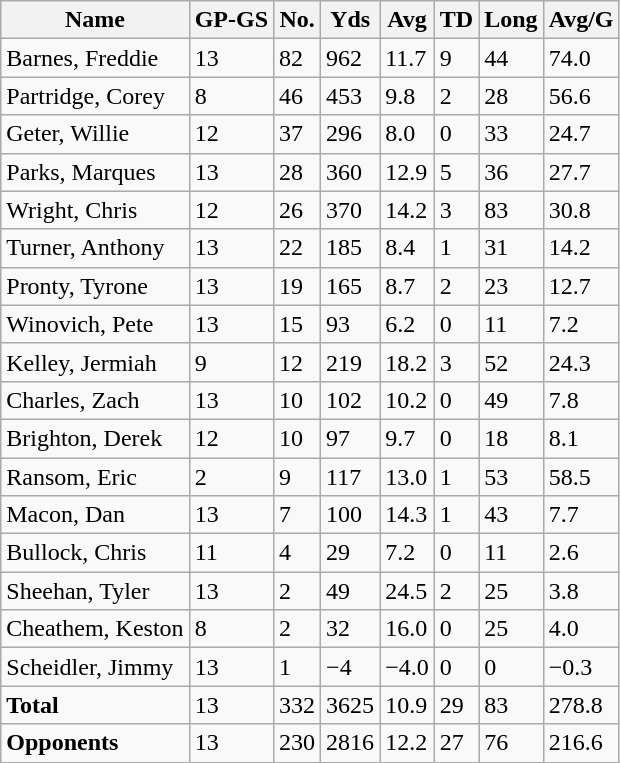<table class="wikitable" style="white-space:nowrap;">
<tr>
<th>Name</th>
<th>GP-GS</th>
<th>No.</th>
<th>Yds</th>
<th>Avg</th>
<th>TD</th>
<th>Long</th>
<th>Avg/G</th>
</tr>
<tr>
<td>Barnes, Freddie</td>
<td>13</td>
<td>82</td>
<td>962</td>
<td>11.7</td>
<td>9</td>
<td>44</td>
<td>74.0</td>
</tr>
<tr>
<td>Partridge, Corey</td>
<td>8</td>
<td>46</td>
<td>453</td>
<td>9.8</td>
<td>2</td>
<td>28</td>
<td>56.6</td>
</tr>
<tr>
<td>Geter, Willie</td>
<td>12</td>
<td>37</td>
<td>296</td>
<td>8.0</td>
<td>0</td>
<td>33</td>
<td>24.7</td>
</tr>
<tr>
<td>Parks, Marques</td>
<td>13</td>
<td>28</td>
<td>360</td>
<td>12.9</td>
<td>5</td>
<td>36</td>
<td>27.7</td>
</tr>
<tr>
<td>Wright, Chris</td>
<td>12</td>
<td>26</td>
<td>370</td>
<td>14.2</td>
<td>3</td>
<td>83</td>
<td>30.8</td>
</tr>
<tr>
<td>Turner, Anthony</td>
<td>13</td>
<td>22</td>
<td>185</td>
<td>8.4</td>
<td>1</td>
<td>31</td>
<td>14.2</td>
</tr>
<tr>
<td>Pronty, Tyrone</td>
<td>13</td>
<td>19</td>
<td>165</td>
<td>8.7</td>
<td>2</td>
<td>23</td>
<td>12.7</td>
</tr>
<tr>
<td>Winovich, Pete</td>
<td>13</td>
<td>15</td>
<td>93</td>
<td>6.2</td>
<td>0</td>
<td>11</td>
<td>7.2</td>
</tr>
<tr>
<td>Kelley, Jermiah</td>
<td>9</td>
<td>12</td>
<td>219</td>
<td>18.2</td>
<td>3</td>
<td>52</td>
<td>24.3</td>
</tr>
<tr>
<td>Charles, Zach</td>
<td>13</td>
<td>10</td>
<td>102</td>
<td>10.2</td>
<td>0</td>
<td>49</td>
<td>7.8</td>
</tr>
<tr>
<td>Brighton, Derek</td>
<td>12</td>
<td>10</td>
<td>97</td>
<td>9.7</td>
<td>0</td>
<td>18</td>
<td>8.1</td>
</tr>
<tr>
<td>Ransom, Eric</td>
<td>2</td>
<td>9</td>
<td>117</td>
<td>13.0</td>
<td>1</td>
<td>53</td>
<td>58.5</td>
</tr>
<tr>
<td>Macon, Dan</td>
<td>13</td>
<td>7</td>
<td>100</td>
<td>14.3</td>
<td>1</td>
<td>43</td>
<td>7.7</td>
</tr>
<tr>
<td>Bullock, Chris</td>
<td>11</td>
<td>4</td>
<td>29</td>
<td>7.2</td>
<td>0</td>
<td>11</td>
<td>2.6</td>
</tr>
<tr>
<td>Sheehan, Tyler</td>
<td>13</td>
<td>2</td>
<td>49</td>
<td>24.5</td>
<td>2</td>
<td>25</td>
<td>3.8</td>
</tr>
<tr>
<td>Cheathem, Keston</td>
<td>8</td>
<td>2</td>
<td>32</td>
<td>16.0</td>
<td>0</td>
<td>25</td>
<td>4.0</td>
</tr>
<tr>
<td>Scheidler, Jimmy</td>
<td>13</td>
<td>1</td>
<td>−4</td>
<td>−4.0</td>
<td>0</td>
<td>0</td>
<td>−0.3</td>
</tr>
<tr>
<td><strong>Total</strong></td>
<td>13</td>
<td>332</td>
<td>3625</td>
<td>10.9</td>
<td>29</td>
<td>83</td>
<td>278.8</td>
</tr>
<tr>
<td><strong>Opponents</strong></td>
<td>13</td>
<td>230</td>
<td>2816</td>
<td>12.2</td>
<td>27</td>
<td>76</td>
<td>216.6</td>
</tr>
</table>
